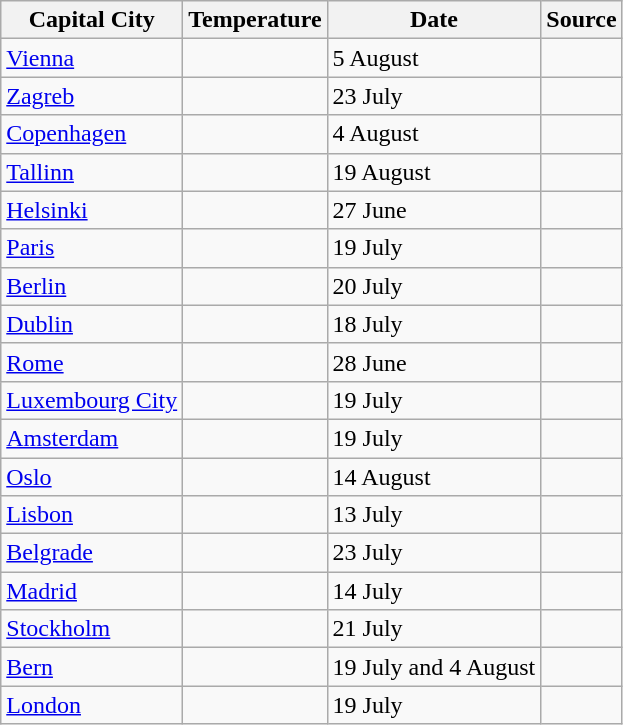<table class="wikitable sortable">
<tr>
<th>Capital City</th>
<th>Temperature</th>
<th>Date</th>
<th>Source</th>
</tr>
<tr>
<td><a href='#'>Vienna</a></td>
<td></td>
<td>5 August</td>
<td></td>
</tr>
<tr>
<td><a href='#'>Zagreb</a></td>
<td></td>
<td>23 July</td>
<td></td>
</tr>
<tr>
<td><a href='#'>Copenhagen</a></td>
<td></td>
<td>4 August</td>
<td></td>
</tr>
<tr>
<td><a href='#'>Tallinn</a></td>
<td></td>
<td>19 August</td>
<td></td>
</tr>
<tr>
<td><a href='#'>Helsinki</a></td>
<td></td>
<td>27 June</td>
<td></td>
</tr>
<tr>
<td><a href='#'>Paris</a></td>
<td></td>
<td>19 July</td>
<td></td>
</tr>
<tr>
<td><a href='#'>Berlin</a></td>
<td></td>
<td>20 July</td>
<td></td>
</tr>
<tr>
<td><a href='#'>Dublin</a></td>
<td></td>
<td>18 July</td>
<td></td>
</tr>
<tr>
<td><a href='#'>Rome</a></td>
<td></td>
<td>28 June</td>
<td></td>
</tr>
<tr>
<td><a href='#'>Luxembourg City</a></td>
<td></td>
<td>19 July</td>
<td></td>
</tr>
<tr>
<td><a href='#'>Amsterdam</a></td>
<td></td>
<td>19 July</td>
<td></td>
</tr>
<tr>
<td><a href='#'>Oslo</a></td>
<td></td>
<td>14 August</td>
<td></td>
</tr>
<tr>
<td><a href='#'>Lisbon</a></td>
<td></td>
<td>13 July</td>
<td></td>
</tr>
<tr>
<td><a href='#'>Belgrade</a></td>
<td></td>
<td>23 July</td>
<td></td>
</tr>
<tr>
<td><a href='#'>Madrid</a></td>
<td></td>
<td>14 July</td>
<td></td>
</tr>
<tr>
<td><a href='#'>Stockholm</a></td>
<td></td>
<td>21 July</td>
<td></td>
</tr>
<tr>
<td><a href='#'>Bern</a></td>
<td></td>
<td>19 July and 4 August</td>
<td></td>
</tr>
<tr>
<td><a href='#'>London</a></td>
<td></td>
<td>19 July</td>
<td></td>
</tr>
</table>
